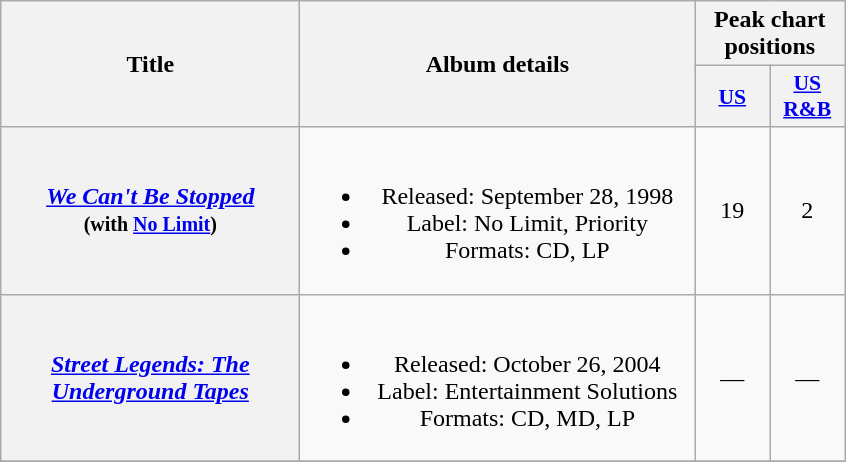<table class="wikitable plainrowheaders" style="text-align:center;">
<tr>
<th scope="col" rowspan="2" style="width:12em;">Title</th>
<th scope="col" rowspan="2" style="width:16em;">Album details</th>
<th scope="col" colspan="2">Peak chart positions</th>
</tr>
<tr>
<th scope="col" style="width:3em;font-size:90%;"><a href='#'>US</a></th>
<th scope="col" style="width:3em;font-size:90%;"><a href='#'>US R&B</a></th>
</tr>
<tr>
<th scope="row"><em><a href='#'>We Can't Be Stopped</a></em><br><small>(with <a href='#'>No Limit</a>)</small></th>
<td><br><ul><li>Released: September 28, 1998</li><li>Label: No Limit, Priority</li><li>Formats: CD, LP</li></ul></td>
<td>19</td>
<td>2</td>
</tr>
<tr>
<th scope="row"><em><a href='#'>Street Legends: The Underground Tapes</a></em></th>
<td><br><ul><li>Released: October 26, 2004</li><li>Label: Entertainment Solutions</li><li>Formats: CD, MD, LP</li></ul></td>
<td>—</td>
<td>—</td>
</tr>
<tr>
</tr>
</table>
